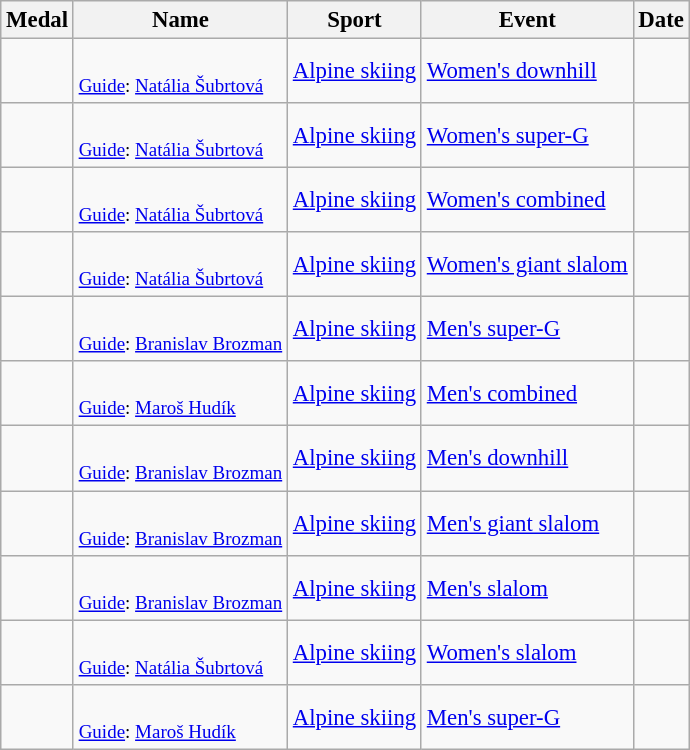<table class="wikitable sortable" style="font-size:95%">
<tr>
<th>Medal</th>
<th>Name</th>
<th>Sport</th>
<th>Event</th>
<th>Date</th>
</tr>
<tr>
<td></td>
<td><br><small><a href='#'>Guide</a>: <a href='#'>Natália Šubrtová</a></small></td>
<td><a href='#'>Alpine skiing</a></td>
<td><a href='#'>Women's downhill</a></td>
<td></td>
</tr>
<tr>
<td></td>
<td><br><small><a href='#'>Guide</a>: <a href='#'>Natália Šubrtová</a></small></td>
<td><a href='#'>Alpine skiing</a></td>
<td><a href='#'>Women's super-G</a></td>
<td></td>
</tr>
<tr>
<td></td>
<td><br><small><a href='#'>Guide</a>: <a href='#'>Natália Šubrtová</a></small></td>
<td><a href='#'>Alpine skiing</a></td>
<td><a href='#'>Women's combined</a></td>
<td></td>
</tr>
<tr>
<td></td>
<td><br><small><a href='#'>Guide</a>: <a href='#'>Natália Šubrtová</a></small></td>
<td><a href='#'>Alpine skiing</a></td>
<td><a href='#'>Women's giant slalom</a></td>
<td></td>
</tr>
<tr>
<td></td>
<td><br><small><a href='#'>Guide</a>: <a href='#'>Branislav Brozman</a></small></td>
<td><a href='#'>Alpine skiing</a></td>
<td><a href='#'>Men's super-G</a></td>
<td></td>
</tr>
<tr>
<td></td>
<td><br><small><a href='#'>Guide</a>: <a href='#'>Maroš Hudík</a></small></td>
<td><a href='#'>Alpine skiing</a></td>
<td><a href='#'>Men's combined</a></td>
<td></td>
</tr>
<tr>
<td></td>
<td><br><small><a href='#'>Guide</a>: <a href='#'>Branislav Brozman</a></small></td>
<td><a href='#'>Alpine skiing</a></td>
<td><a href='#'>Men's downhill</a></td>
<td></td>
</tr>
<tr>
<td></td>
<td><br><small><a href='#'>Guide</a>: <a href='#'>Branislav Brozman</a></small></td>
<td><a href='#'>Alpine skiing</a></td>
<td><a href='#'>Men's giant slalom</a></td>
<td></td>
</tr>
<tr>
<td></td>
<td><br><small><a href='#'>Guide</a>: <a href='#'>Branislav Brozman</a></small></td>
<td><a href='#'>Alpine skiing</a></td>
<td><a href='#'>Men's slalom</a></td>
<td></td>
</tr>
<tr>
<td></td>
<td><br><small><a href='#'>Guide</a>: <a href='#'>Natália Šubrtová</a></small></td>
<td><a href='#'>Alpine skiing</a></td>
<td><a href='#'>Women's slalom</a></td>
<td></td>
</tr>
<tr>
<td></td>
<td><br><small><a href='#'>Guide</a>: <a href='#'>Maroš Hudík</a></small></td>
<td><a href='#'>Alpine skiing</a></td>
<td><a href='#'>Men's super-G</a></td>
<td></td>
</tr>
</table>
